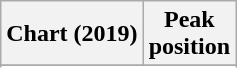<table class="wikitable sortable plainrowheaders" style="text-align:center">
<tr>
<th scope="col">Chart (2019)</th>
<th scope="col">Peak<br> position</th>
</tr>
<tr>
</tr>
<tr>
</tr>
<tr>
</tr>
<tr>
</tr>
<tr>
</tr>
<tr>
</tr>
<tr>
</tr>
</table>
